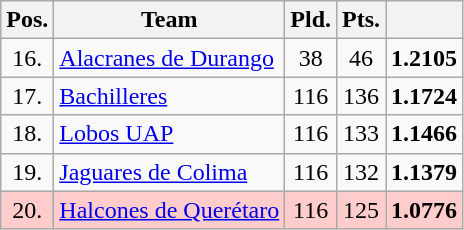<table class="wikitable" style="text-align:center">
<tr>
<th>Pos.</th>
<th>Team</th>
<th>Pld.</th>
<th>Pts.</th>
<th></th>
</tr>
<tr>
<td>16.</td>
<td style="text-align:left"><a href='#'>Alacranes de Durango</a></td>
<td>38</td>
<td>46</td>
<td><strong>1.2105</strong></td>
</tr>
<tr>
<td>17.</td>
<td style="text-align:left"><a href='#'>Bachilleres</a></td>
<td>116</td>
<td>136</td>
<td><strong>1.1724</strong></td>
</tr>
<tr>
<td>18.</td>
<td style="text-align:left"><a href='#'>Lobos UAP</a></td>
<td>116</td>
<td>133</td>
<td><strong>1.1466</strong></td>
</tr>
<tr>
<td>19.</td>
<td style="text-align:left"><a href='#'>Jaguares de Colima</a></td>
<td>116</td>
<td>132</td>
<td><strong>1.1379</strong></td>
</tr>
<tr bgcolor=#FFCCCC>
<td>20.</td>
<td style="text-align:left"><a href='#'>Halcones de Querétaro</a></td>
<td>116</td>
<td>125</td>
<td><strong>1.0776</strong></td>
</tr>
</table>
